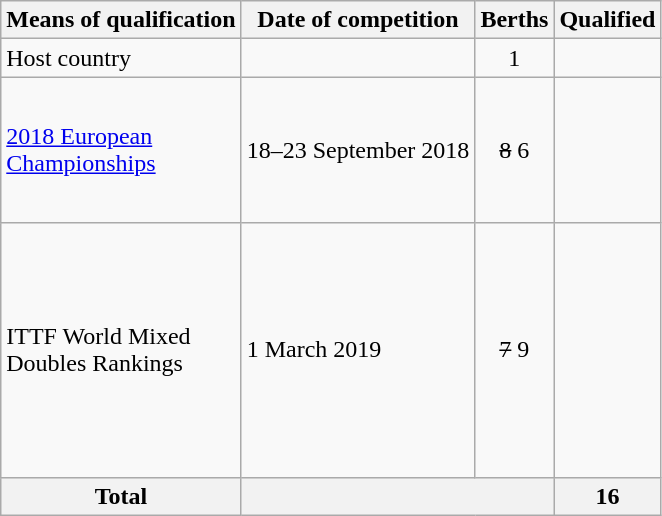<table class="wikitable">
<tr>
<th>Means of qualification</th>
<th>Date of competition</th>
<th>Berths</th>
<th>Qualified</th>
</tr>
<tr>
<td>Host country</td>
<td></td>
<td align=center>1</td>
<td></td>
</tr>
<tr>
<td><a href='#'>2018 European<br>Championships</a></td>
<td>18–23 September 2018</td>
<td align=center><s>8</s> 6</td>
<td><br><br><br><br><br></td>
</tr>
<tr>
<td>ITTF World Mixed<br>Doubles Rankings</td>
<td>1 March 2019</td>
<td align=center><s>7</s> 9</td>
<td><br><br><br><br><br><br><br><br><br></td>
</tr>
<tr>
<th>Total</th>
<th colspan=2> </th>
<th>16</th>
</tr>
</table>
